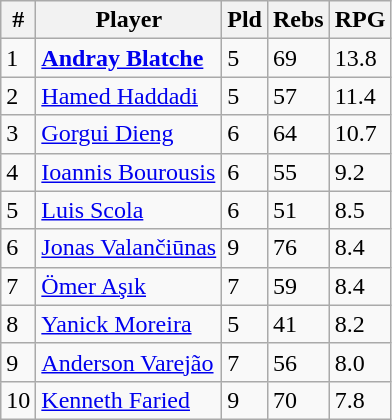<table class=wikitable>
<tr>
<th>#</th>
<th>Player</th>
<th>Pld</th>
<th>Rebs</th>
<th>RPG</th>
</tr>
<tr>
<td>1</td>
<td> <strong><a href='#'>Andray Blatche</a></strong></td>
<td>5</td>
<td>69</td>
<td>13.8</td>
</tr>
<tr>
<td>2</td>
<td> <a href='#'>Hamed Haddadi</a></td>
<td>5</td>
<td>57</td>
<td>11.4</td>
</tr>
<tr>
<td>3</td>
<td> <a href='#'>Gorgui Dieng</a></td>
<td>6</td>
<td>64</td>
<td>10.7</td>
</tr>
<tr>
<td>4</td>
<td> <a href='#'>Ioannis Bourousis</a></td>
<td>6</td>
<td>55</td>
<td>9.2</td>
</tr>
<tr>
<td>5</td>
<td> <a href='#'>Luis Scola</a></td>
<td>6</td>
<td>51</td>
<td>8.5</td>
</tr>
<tr>
<td>6</td>
<td> <a href='#'>Jonas Valančiūnas</a></td>
<td>9</td>
<td>76</td>
<td>8.4</td>
</tr>
<tr>
<td>7</td>
<td> <a href='#'>Ömer Aşık</a></td>
<td>7</td>
<td>59</td>
<td>8.4</td>
</tr>
<tr>
<td>8</td>
<td> <a href='#'>Yanick Moreira</a></td>
<td>5</td>
<td>41</td>
<td>8.2</td>
</tr>
<tr>
<td>9</td>
<td> <a href='#'>Anderson Varejão</a></td>
<td>7</td>
<td>56</td>
<td>8.0</td>
</tr>
<tr>
<td>10</td>
<td> <a href='#'>Kenneth Faried</a></td>
<td>9</td>
<td>70</td>
<td>7.8</td>
</tr>
</table>
